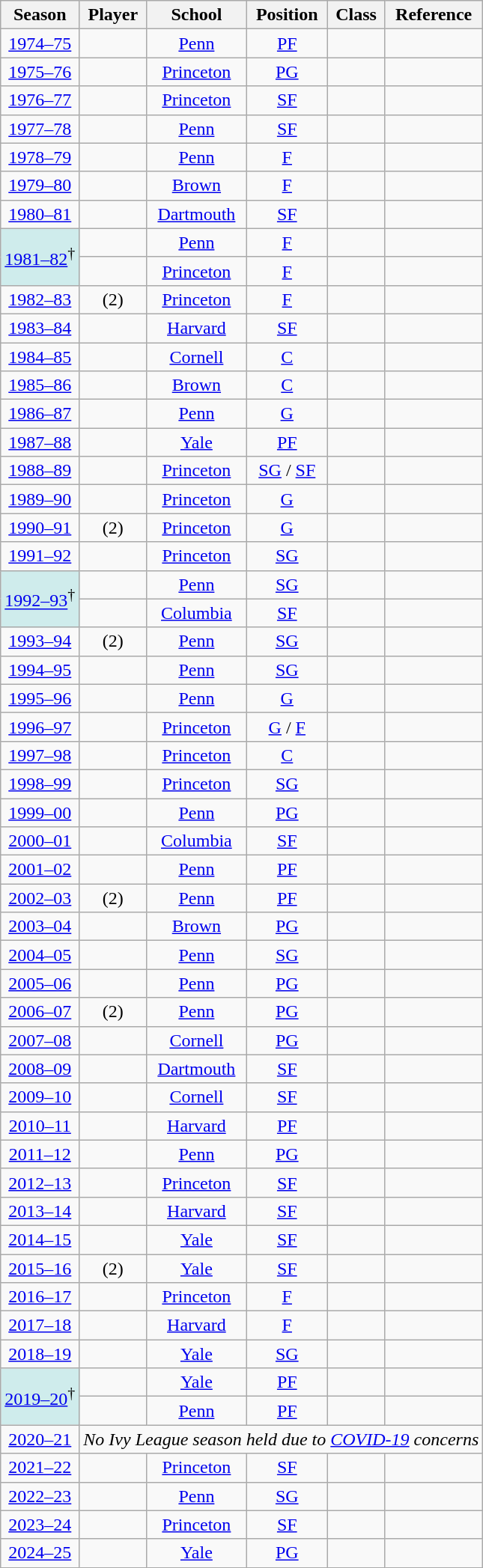<table class="wikitable sortable">
<tr>
<th>Season</th>
<th>Player</th>
<th>School</th>
<th>Position</th>
<th>Class</th>
<th class="unsortable">Reference</th>
</tr>
<tr align=center>
<td><a href='#'>1974–75</a></td>
<td></td>
<td><a href='#'>Penn</a></td>
<td><a href='#'>PF</a></td>
<td></td>
<td></td>
</tr>
<tr align=center>
<td><a href='#'>1975–76</a></td>
<td></td>
<td><a href='#'>Princeton</a></td>
<td><a href='#'>PG</a></td>
<td></td>
<td></td>
</tr>
<tr align=center>
<td><a href='#'>1976–77</a></td>
<td></td>
<td><a href='#'>Princeton</a></td>
<td><a href='#'>SF</a></td>
<td></td>
<td></td>
</tr>
<tr align=center>
<td><a href='#'>1977–78</a></td>
<td></td>
<td><a href='#'>Penn</a></td>
<td><a href='#'>SF</a></td>
<td></td>
<td></td>
</tr>
<tr align=center>
<td><a href='#'>1978–79</a></td>
<td></td>
<td><a href='#'>Penn</a></td>
<td><a href='#'>F</a></td>
<td></td>
<td></td>
</tr>
<tr align=center>
<td><a href='#'>1979–80</a></td>
<td></td>
<td><a href='#'>Brown</a></td>
<td><a href='#'>F</a></td>
<td></td>
<td></td>
</tr>
<tr align=center>
<td><a href='#'>1980–81</a></td>
<td></td>
<td><a href='#'>Dartmouth</a></td>
<td><a href='#'>SF</a></td>
<td></td>
<td></td>
</tr>
<tr align=center>
<td style="background-color:#CFECEC;" rowspan=2><a href='#'>1981–82</a><sup>†</sup></td>
<td></td>
<td><a href='#'>Penn</a></td>
<td><a href='#'>F</a></td>
<td></td>
<td></td>
</tr>
<tr align=center>
<td></td>
<td><a href='#'>Princeton</a></td>
<td><a href='#'>F</a></td>
<td></td>
<td></td>
</tr>
<tr align=center>
<td><a href='#'>1982–83</a></td>
<td>  (2)</td>
<td><a href='#'>Princeton</a></td>
<td><a href='#'>F</a></td>
<td></td>
<td></td>
</tr>
<tr align=center>
<td><a href='#'>1983–84</a></td>
<td></td>
<td><a href='#'>Harvard</a></td>
<td><a href='#'>SF</a></td>
<td></td>
<td></td>
</tr>
<tr align=center>
<td><a href='#'>1984–85</a></td>
<td></td>
<td><a href='#'>Cornell</a></td>
<td><a href='#'>C</a></td>
<td></td>
<td></td>
</tr>
<tr align=center>
<td><a href='#'>1985–86</a></td>
<td></td>
<td><a href='#'>Brown</a></td>
<td><a href='#'>C</a></td>
<td></td>
<td></td>
</tr>
<tr align=center>
<td><a href='#'>1986–87</a></td>
<td></td>
<td><a href='#'>Penn</a></td>
<td><a href='#'>G</a></td>
<td></td>
<td></td>
</tr>
<tr align=center>
<td><a href='#'>1987–88</a></td>
<td></td>
<td><a href='#'>Yale</a></td>
<td><a href='#'>PF</a></td>
<td></td>
<td></td>
</tr>
<tr align=center>
<td><a href='#'>1988–89</a></td>
<td></td>
<td><a href='#'>Princeton</a></td>
<td><a href='#'>SG</a> / <a href='#'>SF</a></td>
<td></td>
<td></td>
</tr>
<tr align=center>
<td><a href='#'>1989–90</a></td>
<td></td>
<td><a href='#'>Princeton</a></td>
<td><a href='#'>G</a></td>
<td></td>
<td></td>
</tr>
<tr align=center>
<td><a href='#'>1990–91</a></td>
<td>  (2)</td>
<td><a href='#'>Princeton</a></td>
<td><a href='#'>G</a></td>
<td></td>
<td></td>
</tr>
<tr align=center>
<td><a href='#'>1991–92</a></td>
<td></td>
<td><a href='#'>Princeton</a></td>
<td><a href='#'>SG</a></td>
<td></td>
<td></td>
</tr>
<tr align=center>
<td style="background-color:#CFECEC;" rowspan=2><a href='#'>1992–93</a><sup>†</sup></td>
<td></td>
<td><a href='#'>Penn</a></td>
<td><a href='#'>SG</a></td>
<td></td>
<td></td>
</tr>
<tr align=center>
<td></td>
<td><a href='#'>Columbia</a></td>
<td><a href='#'>SF</a></td>
<td></td>
<td></td>
</tr>
<tr align=center>
<td><a href='#'>1993–94</a></td>
<td> (2)</td>
<td><a href='#'>Penn</a></td>
<td><a href='#'>SG</a></td>
<td></td>
<td></td>
</tr>
<tr align=center>
<td><a href='#'>1994–95</a></td>
<td></td>
<td><a href='#'>Penn</a></td>
<td><a href='#'>SG</a></td>
<td></td>
<td></td>
</tr>
<tr align=center>
<td><a href='#'>1995–96</a></td>
<td></td>
<td><a href='#'>Penn</a></td>
<td><a href='#'>G</a></td>
<td></td>
<td></td>
</tr>
<tr align=center>
<td><a href='#'>1996–97</a></td>
<td></td>
<td><a href='#'>Princeton</a></td>
<td><a href='#'>G</a> / <a href='#'>F</a></td>
<td></td>
<td></td>
</tr>
<tr align=center>
<td><a href='#'>1997–98</a></td>
<td></td>
<td><a href='#'>Princeton</a></td>
<td><a href='#'>C</a></td>
<td></td>
<td></td>
</tr>
<tr align=center>
<td><a href='#'>1998–99</a></td>
<td></td>
<td><a href='#'>Princeton</a></td>
<td><a href='#'>SG</a></td>
<td></td>
<td></td>
</tr>
<tr align=center>
<td><a href='#'>1999–00</a></td>
<td></td>
<td><a href='#'>Penn</a></td>
<td><a href='#'>PG</a></td>
<td></td>
<td></td>
</tr>
<tr align=center>
<td><a href='#'>2000–01</a></td>
<td></td>
<td><a href='#'>Columbia</a></td>
<td><a href='#'>SF</a></td>
<td></td>
<td></td>
</tr>
<tr align=center>
<td><a href='#'>2001–02</a></td>
<td></td>
<td><a href='#'>Penn</a></td>
<td><a href='#'>PF</a></td>
<td></td>
<td></td>
</tr>
<tr align=center>
<td><a href='#'>2002–03</a></td>
<td> (2)</td>
<td><a href='#'>Penn</a></td>
<td><a href='#'>PF</a></td>
<td></td>
<td></td>
</tr>
<tr align=center>
<td><a href='#'>2003–04</a></td>
<td></td>
<td><a href='#'>Brown</a></td>
<td><a href='#'>PG</a></td>
<td></td>
<td></td>
</tr>
<tr align=center>
<td><a href='#'>2004–05</a></td>
<td></td>
<td><a href='#'>Penn</a></td>
<td><a href='#'>SG</a></td>
<td></td>
<td></td>
</tr>
<tr align=center>
<td><a href='#'>2005–06</a></td>
<td></td>
<td><a href='#'>Penn</a></td>
<td><a href='#'>PG</a></td>
<td></td>
<td></td>
</tr>
<tr align=center>
<td><a href='#'>2006–07</a></td>
<td>  (2)</td>
<td><a href='#'>Penn</a></td>
<td><a href='#'>PG</a></td>
<td></td>
<td></td>
</tr>
<tr align=center>
<td><a href='#'>2007–08</a></td>
<td></td>
<td><a href='#'>Cornell</a></td>
<td><a href='#'>PG</a></td>
<td></td>
<td></td>
</tr>
<tr align=center>
<td><a href='#'>2008–09</a></td>
<td></td>
<td><a href='#'>Dartmouth</a></td>
<td><a href='#'>SF</a></td>
<td></td>
<td></td>
</tr>
<tr align=center>
<td><a href='#'>2009–10</a></td>
<td></td>
<td><a href='#'>Cornell</a></td>
<td><a href='#'>SF</a></td>
<td></td>
<td></td>
</tr>
<tr align=center>
<td><a href='#'>2010–11</a></td>
<td></td>
<td><a href='#'>Harvard</a></td>
<td><a href='#'>PF</a></td>
<td></td>
<td></td>
</tr>
<tr align=center>
<td><a href='#'>2011–12</a></td>
<td></td>
<td><a href='#'>Penn</a></td>
<td><a href='#'>PG</a></td>
<td></td>
<td></td>
</tr>
<tr align=center>
<td><a href='#'>2012–13</a></td>
<td></td>
<td><a href='#'>Princeton</a></td>
<td><a href='#'>SF</a></td>
<td></td>
<td></td>
</tr>
<tr align=center>
<td><a href='#'>2013–14</a></td>
<td></td>
<td><a href='#'>Harvard</a></td>
<td><a href='#'>SF</a></td>
<td></td>
<td></td>
</tr>
<tr align=center>
<td><a href='#'>2014–15</a></td>
<td></td>
<td><a href='#'>Yale</a></td>
<td><a href='#'>SF</a></td>
<td></td>
<td></td>
</tr>
<tr align=center>
<td><a href='#'>2015–16</a></td>
<td> (2)</td>
<td><a href='#'>Yale</a></td>
<td><a href='#'>SF</a></td>
<td></td>
<td></td>
</tr>
<tr align=center>
<td><a href='#'>2016–17</a></td>
<td></td>
<td><a href='#'>Princeton</a></td>
<td><a href='#'>F</a></td>
<td></td>
<td></td>
</tr>
<tr align=center>
<td><a href='#'>2017–18</a></td>
<td></td>
<td><a href='#'>Harvard</a></td>
<td><a href='#'>F</a></td>
<td></td>
<td></td>
</tr>
<tr align=center>
<td><a href='#'>2018–19</a></td>
<td></td>
<td><a href='#'>Yale</a></td>
<td><a href='#'>SG</a></td>
<td></td>
<td></td>
</tr>
<tr align=center>
<td style="background-color:#CFECEC;" rowspan=2><a href='#'>2019–20</a><sup>†</sup></td>
<td></td>
<td><a href='#'>Yale</a></td>
<td><a href='#'>PF</a></td>
<td></td>
<td></td>
</tr>
<tr align=center>
<td></td>
<td><a href='#'>Penn</a></td>
<td><a href='#'>PF</a></td>
<td></td>
<td></td>
</tr>
<tr align=center>
<td><a href='#'>2020–21</a></td>
<td colspan="5"><em>No Ivy League season held due to <a href='#'>COVID-19</a> concerns</em></td>
</tr>
<tr align=center>
<td><a href='#'>2021–22</a></td>
<td></td>
<td><a href='#'>Princeton</a></td>
<td><a href='#'>SF</a></td>
<td></td>
<td></td>
</tr>
<tr align=center>
<td><a href='#'>2022–23</a></td>
<td></td>
<td><a href='#'>Penn</a></td>
<td><a href='#'>SG</a></td>
<td></td>
<td></td>
</tr>
<tr align=center>
<td><a href='#'>2023–24</a></td>
<td></td>
<td><a href='#'>Princeton</a></td>
<td><a href='#'>SF</a></td>
<td></td>
<td></td>
</tr>
<tr align=center>
<td><a href='#'>2024–25</a></td>
<td></td>
<td><a href='#'>Yale</a></td>
<td><a href='#'>PG</a></td>
<td></td>
<td></td>
</tr>
</table>
